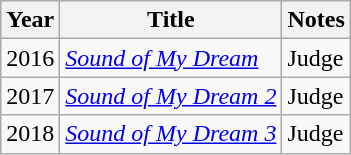<table class="wikitable sortable">
<tr>
<th>Year</th>
<th>Title</th>
<th class=unsortable>Notes</th>
</tr>
<tr>
<td>2016</td>
<td><em><a href='#'>Sound of My Dream</a></em></td>
<td>Judge</td>
</tr>
<tr>
<td>2017</td>
<td><em><a href='#'>Sound of My Dream 2</a></em></td>
<td>Judge</td>
</tr>
<tr>
<td>2018</td>
<td><em><a href='#'>Sound of My Dream 3</a></em></td>
<td>Judge</td>
</tr>
</table>
